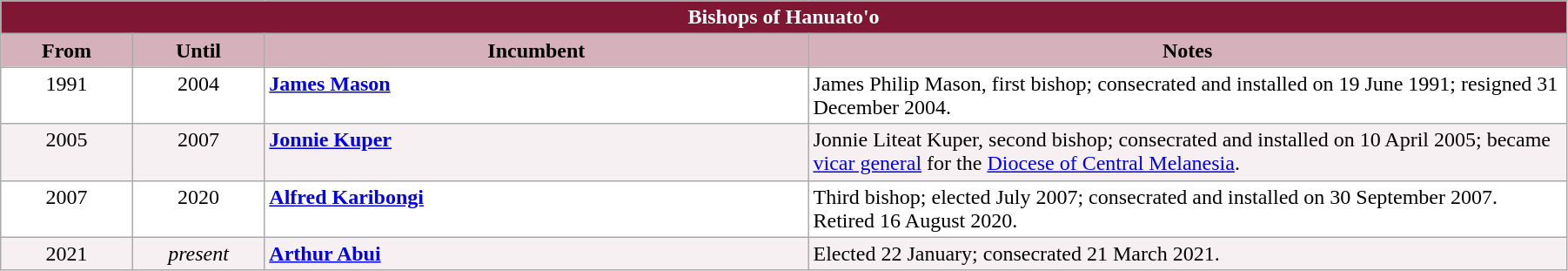<table class="wikitable" style="width: 95%;">
<tr>
<th colspan="4" style="background-color: #7F1734; color: white;">Bishops of Hanuato'o</th>
</tr>
<tr>
<th style="background-color: #D4B1BB; width: 8%;">From</th>
<th style="background-color: #D4B1BB; width: 8%;">Until</th>
<th style="background-color: #D4B1BB; width: 33%;">Incumbent</th>
<th style="background-color: #D4B1BB; width: 46%;">Notes</th>
</tr>
<tr valign="top" style="background-color: white;">
<td style="text-align: center;">1991</td>
<td style="text-align: center;">2004</td>
<td><strong><a href='#'>James Mason</a></strong></td>
<td>James Philip Mason, first bishop; consecrated and installed on 19 June 1991; resigned 31 December 2004.</td>
</tr>
<tr valign="top" style="background-color: #F7F0F2;">
<td style="text-align: center;">2005</td>
<td style="text-align: center;">2007</td>
<td><strong><a href='#'>Jonnie Kuper</a></strong></td>
<td>Jonnie Liteat Kuper, second bishop; consecrated and installed on 10 April 2005; became <a href='#'>vicar general</a> for the <a href='#'>Diocese of Central Melanesia</a>.</td>
</tr>
<tr valign="top" style="background-color: white;">
<td style="text-align: center;">2007</td>
<td style="text-align: center;">2020</td>
<td><strong><a href='#'>Alfred Karibongi</a></strong></td>
<td>Third bishop; elected July 2007; consecrated and installed on 30 September 2007. Retired 16 August 2020.</td>
</tr>
<tr valign="top" style="background-color: #F7F0F2;">
<td style="text-align: center;">2021</td>
<td style="text-align: center;"><em>present</em></td>
<td><strong><a href='#'>Arthur Abui</a></strong></td>
<td>Elected 22 January; consecrated 21 March 2021.</td>
</tr>
</table>
